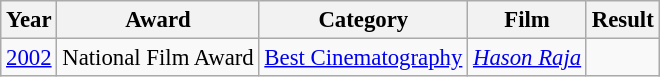<table class="wikitable" style="font-size: 95%;">
<tr>
<th>Year</th>
<th>Award</th>
<th>Category</th>
<th>Film</th>
<th>Result</th>
</tr>
<tr>
<td><a href='#'>2002</a></td>
<td>National Film Award</td>
<td><a href='#'>Best Cinematography</a></td>
<td><em><a href='#'>Hason Raja</a></em></td>
<td></td>
</tr>
</table>
